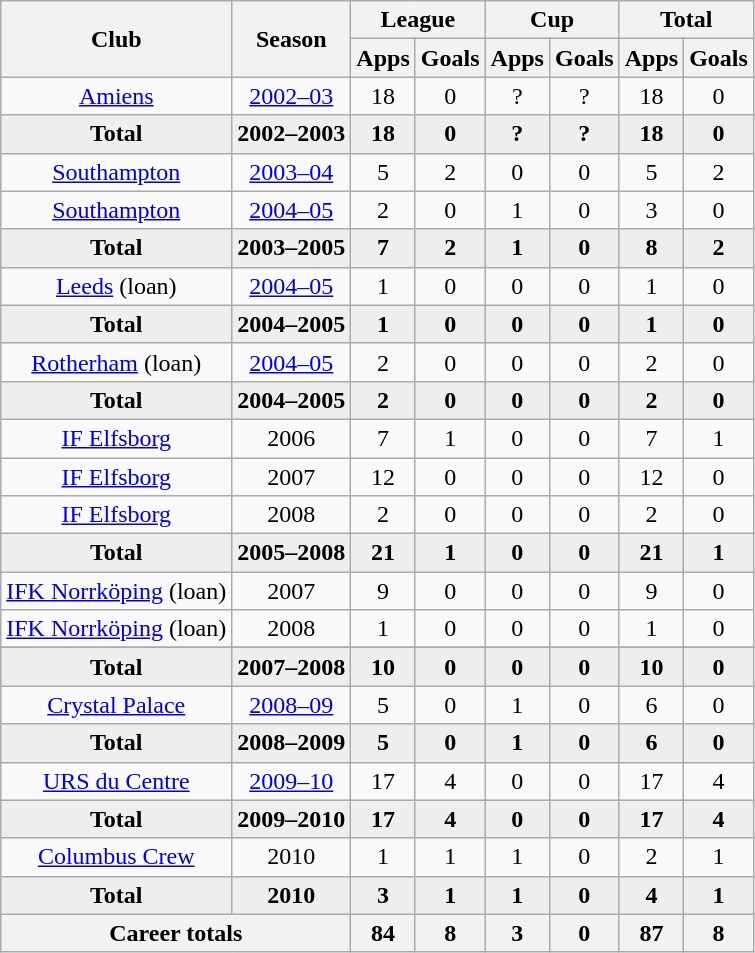<table class="wikitable" style="text-align: center;">
<tr>
<th rowspan="2">Club</th>
<th rowspan="2">Season</th>
<th colspan="2">League</th>
<th colspan="2">Cup</th>
<th colspan="2">Total</th>
</tr>
<tr>
<th>Apps</th>
<th>Goals</th>
<th>Apps</th>
<th>Goals</th>
<th>Apps</th>
<th>Goals</th>
</tr>
<tr>
<td rowspan="1" valign="top"><a href='#'>Amiens</a></td>
<td><a href='#'>2002–03</a></td>
<td>18</td>
<td>0</td>
<td>?</td>
<td>?</td>
<td>18</td>
<td>0</td>
</tr>
<tr style="font-weight:bold; background-color:#eeeeee;">
<td><strong>Total</strong></td>
<td>2002–2003</td>
<td>18</td>
<td>0</td>
<td>?</td>
<td>?</td>
<td>18</td>
<td>0</td>
</tr>
<tr>
<td><a href='#'>Southampton</a></td>
<td><a href='#'>2003–04</a></td>
<td>5</td>
<td>2</td>
<td>0</td>
<td>0</td>
<td>5</td>
<td>2</td>
</tr>
<tr>
<td><a href='#'>Southampton</a></td>
<td><a href='#'>2004–05</a></td>
<td>2</td>
<td>0</td>
<td>1</td>
<td>0</td>
<td>3</td>
<td>0</td>
</tr>
<tr style="font-weight:bold; background-color:#eeeeee;">
<td><strong>Total</strong></td>
<td>2003–2005</td>
<td>7</td>
<td>2</td>
<td>1</td>
<td>0</td>
<td>8</td>
<td>2</td>
</tr>
<tr>
<td><a href='#'>Leeds</a> (loan)</td>
<td><a href='#'>2004–05</a></td>
<td>1</td>
<td>0</td>
<td>0</td>
<td>0</td>
<td>1</td>
<td>0</td>
</tr>
<tr style="font-weight:bold; background-color:#eeeeee;">
<td><strong>Total</strong></td>
<td>2004–2005</td>
<td>1</td>
<td>0</td>
<td>0</td>
<td>0</td>
<td>1</td>
<td>0</td>
</tr>
<tr>
<td><a href='#'>Rotherham</a> (loan)</td>
<td><a href='#'>2004–05</a></td>
<td>2</td>
<td>0</td>
<td>0</td>
<td>0</td>
<td>2</td>
<td>0</td>
</tr>
<tr style="font-weight:bold; background-color:#eeeeee;">
<td><strong>Total</strong></td>
<td>2004–2005</td>
<td>2</td>
<td>0</td>
<td>0</td>
<td>0</td>
<td>2</td>
<td>0</td>
</tr>
<tr>
<td><a href='#'>IF Elfsborg</a></td>
<td>2006</td>
<td>7</td>
<td>1</td>
<td>0</td>
<td>0</td>
<td>7</td>
<td>1</td>
</tr>
<tr>
<td><a href='#'>IF Elfsborg</a></td>
<td>2007</td>
<td>12</td>
<td>0</td>
<td>0</td>
<td>0</td>
<td>12</td>
<td>0</td>
</tr>
<tr>
<td><a href='#'>IF Elfsborg</a></td>
<td>2008</td>
<td>2</td>
<td>0</td>
<td>0</td>
<td>0</td>
<td>2</td>
<td>0</td>
</tr>
<tr style="font-weight:bold; background-color:#eeeeee;">
<td><strong>Total</strong></td>
<td>2005–2008</td>
<td>21</td>
<td>1</td>
<td>0</td>
<td>0</td>
<td>21</td>
<td>1</td>
</tr>
<tr>
<td><a href='#'>IFK Norrköping</a> (loan)</td>
<td>2007</td>
<td>9</td>
<td>0</td>
<td>0</td>
<td>0</td>
<td>9</td>
<td>0</td>
</tr>
<tr>
<td><a href='#'>IFK Norrköping</a> (loan)</td>
<td>2008</td>
<td>1</td>
<td>0</td>
<td>0</td>
<td>0</td>
<td>1</td>
<td>0</td>
</tr>
<tr>
</tr>
<tr style="font-weight:bold; background-color:#eeeeee;">
<td><strong>Total</strong></td>
<td>2007–2008</td>
<td>10</td>
<td>0</td>
<td>0</td>
<td>0</td>
<td>10</td>
<td>0</td>
</tr>
<tr>
<td><a href='#'>Crystal Palace</a></td>
<td><a href='#'>2008–09</a></td>
<td>5</td>
<td>0</td>
<td>1</td>
<td>0</td>
<td>6</td>
<td>0</td>
</tr>
<tr style="font-weight:bold; background-color:#eeeeee;">
<td><strong>Total</strong></td>
<td>2008–2009</td>
<td>5</td>
<td>0</td>
<td>1</td>
<td>0</td>
<td>6</td>
<td>0</td>
</tr>
<tr>
<td><a href='#'>URS du Centre</a></td>
<td><a href='#'>2009–10</a></td>
<td>17</td>
<td>4</td>
<td>0</td>
<td>0</td>
<td>17</td>
<td>4</td>
</tr>
<tr style="font-weight:bold; background-color:#eeeeee;">
<td><strong>Total</strong></td>
<td>2009–2010</td>
<td>17</td>
<td>4</td>
<td>0</td>
<td>0</td>
<td>17</td>
<td>4</td>
</tr>
<tr>
<td><a href='#'>Columbus Crew</a></td>
<td>2010</td>
<td>1</td>
<td>1</td>
<td>1</td>
<td>0</td>
<td>2</td>
<td>1</td>
</tr>
<tr style="font-weight:bold; background-color:#eeeeee;">
<td><strong>Total</strong></td>
<td>2010</td>
<td>3</td>
<td>1</td>
<td>1</td>
<td>0</td>
<td>4</td>
<td>1</td>
</tr>
<tr>
<th colspan="2">Career totals</th>
<th>84</th>
<th>8</th>
<th>3</th>
<th>0</th>
<th>87</th>
<th>8</th>
</tr>
</table>
